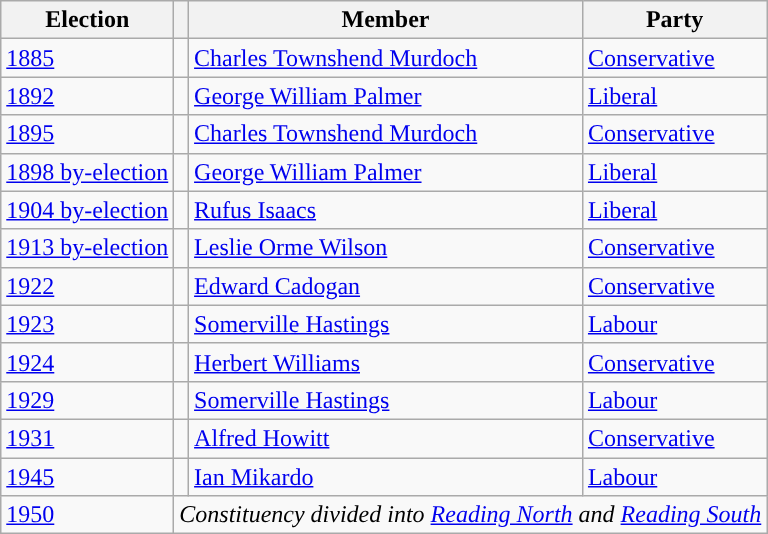<table class="wikitable">
<tr>
<th>Election</th>
<th></th>
<th>Member</th>
<th>Party</th>
</tr>
<tr>
<td><a href='#'>1885</a></td>
<td style="color:inherit;background-color: "></td>
<td><a href='#'>Charles Townshend Murdoch</a></td>
<td><a href='#'>Conservative</a></td>
</tr>
<tr>
<td><a href='#'>1892</a></td>
<td style="color:inherit;background-color: "></td>
<td><a href='#'>George William Palmer</a></td>
<td><a href='#'>Liberal</a></td>
</tr>
<tr>
<td><a href='#'>1895</a></td>
<td style="color:inherit;background-color: "></td>
<td><a href='#'>Charles Townshend Murdoch</a></td>
<td><a href='#'>Conservative</a></td>
</tr>
<tr>
<td><a href='#'>1898 by-election</a></td>
<td style="color:inherit;background-color: "></td>
<td><a href='#'>George William Palmer</a></td>
<td><a href='#'>Liberal</a></td>
</tr>
<tr>
<td><a href='#'>1904 by-election</a></td>
<td style="color:inherit;background-color: "></td>
<td><a href='#'>Rufus Isaacs</a></td>
<td><a href='#'>Liberal</a></td>
</tr>
<tr>
<td><a href='#'>1913 by-election</a></td>
<td style="color:inherit;background-color: "></td>
<td><a href='#'>Leslie Orme Wilson</a></td>
<td><a href='#'>Conservative</a></td>
</tr>
<tr>
<td><a href='#'>1922</a></td>
<td style="color:inherit;background-color: "></td>
<td><a href='#'>Edward Cadogan</a></td>
<td><a href='#'>Conservative</a></td>
</tr>
<tr>
<td><a href='#'>1923</a></td>
<td style="color:inherit;background-color: "></td>
<td><a href='#'>Somerville Hastings</a></td>
<td><a href='#'>Labour</a></td>
</tr>
<tr>
<td><a href='#'>1924</a></td>
<td style="color:inherit;background-color: "></td>
<td><a href='#'>Herbert Williams</a></td>
<td><a href='#'>Conservative</a></td>
</tr>
<tr>
<td><a href='#'>1929</a></td>
<td style="color:inherit;background-color: "></td>
<td><a href='#'>Somerville Hastings</a></td>
<td><a href='#'>Labour</a></td>
</tr>
<tr>
<td><a href='#'>1931</a></td>
<td style="color:inherit;background-color: "></td>
<td><a href='#'>Alfred Howitt</a></td>
<td><a href='#'>Conservative</a></td>
</tr>
<tr>
<td><a href='#'>1945</a></td>
<td style="color:inherit;background-color: "></td>
<td><a href='#'>Ian Mikardo</a></td>
<td><a href='#'>Labour</a></td>
</tr>
<tr>
<td><a href='#'>1950</a></td>
<td colspan="3"><em>Constituency divided into <a href='#'>Reading North</a> and <a href='#'>Reading South</a></em></td>
</tr>
</table>
